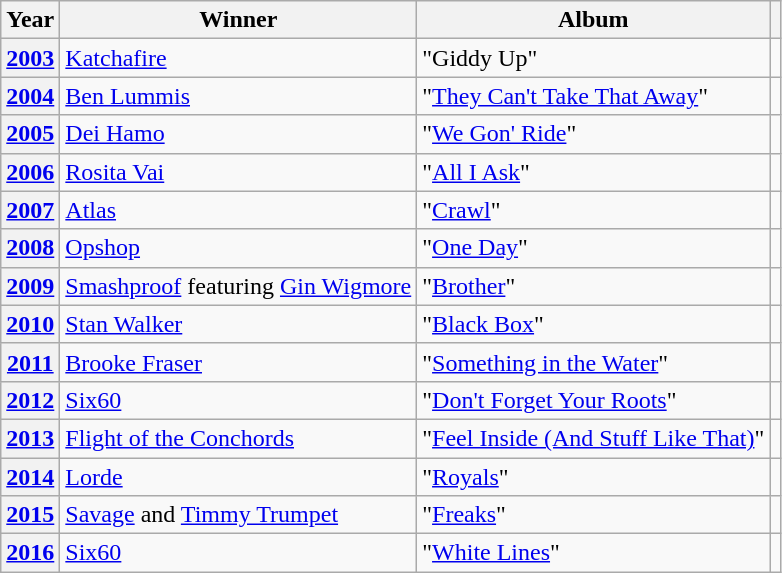<table class="wikitable sortable">
<tr>
<th>Year</th>
<th>Winner</th>
<th>Album</th>
<th></th>
</tr>
<tr>
<th><a href='#'>2003</a></th>
<td><a href='#'>Katchafire</a></td>
<td>"Giddy Up"</td>
<td align="center"></td>
</tr>
<tr>
<th><a href='#'>2004</a></th>
<td><a href='#'>Ben Lummis</a></td>
<td>"<a href='#'>They Can't Take That Away</a>"</td>
<td align="center"></td>
</tr>
<tr>
<th><a href='#'>2005</a></th>
<td><a href='#'>Dei Hamo</a></td>
<td>"<a href='#'>We Gon' Ride</a>"</td>
<td align="center"></td>
</tr>
<tr>
<th><a href='#'>2006</a></th>
<td><a href='#'>Rosita Vai</a></td>
<td>"<a href='#'>All I Ask</a>"</td>
<td align="center"></td>
</tr>
<tr>
<th><a href='#'>2007</a></th>
<td><a href='#'>Atlas</a></td>
<td>"<a href='#'>Crawl</a>"</td>
<td align="center"></td>
</tr>
<tr>
<th><a href='#'>2008</a></th>
<td><a href='#'>Opshop</a></td>
<td>"<a href='#'>One Day</a>"</td>
<td align="center"></td>
</tr>
<tr>
<th><a href='#'>2009</a></th>
<td><a href='#'>Smashproof</a> featuring <a href='#'>Gin Wigmore</a></td>
<td>"<a href='#'>Brother</a>"</td>
<td align="center"></td>
</tr>
<tr>
<th><a href='#'>2010</a></th>
<td><a href='#'>Stan Walker</a></td>
<td>"<a href='#'>Black Box</a>"</td>
<td align="center"></td>
</tr>
<tr>
<th><a href='#'>2011</a></th>
<td><a href='#'>Brooke Fraser</a></td>
<td>"<a href='#'>Something in the Water</a>"</td>
<td align="center"></td>
</tr>
<tr>
<th><a href='#'>2012</a></th>
<td><a href='#'>Six60</a></td>
<td>"<a href='#'>Don't Forget Your Roots</a>"</td>
<td align="center"></td>
</tr>
<tr>
<th><a href='#'>2013</a></th>
<td><a href='#'>Flight of the Conchords</a></td>
<td>"<a href='#'>Feel Inside (And Stuff Like That)</a>"</td>
<td align="center"></td>
</tr>
<tr>
<th><a href='#'>2014</a></th>
<td><a href='#'>Lorde</a></td>
<td>"<a href='#'>Royals</a>"</td>
<td align="center"></td>
</tr>
<tr>
<th><a href='#'>2015</a></th>
<td><a href='#'>Savage</a> and <a href='#'>Timmy Trumpet</a></td>
<td>"<a href='#'>Freaks</a>"</td>
<td align="center"></td>
</tr>
<tr>
<th><a href='#'>2016</a></th>
<td><a href='#'>Six60</a></td>
<td>"<a href='#'>White Lines</a>"</td>
<td align="center"></td>
</tr>
</table>
